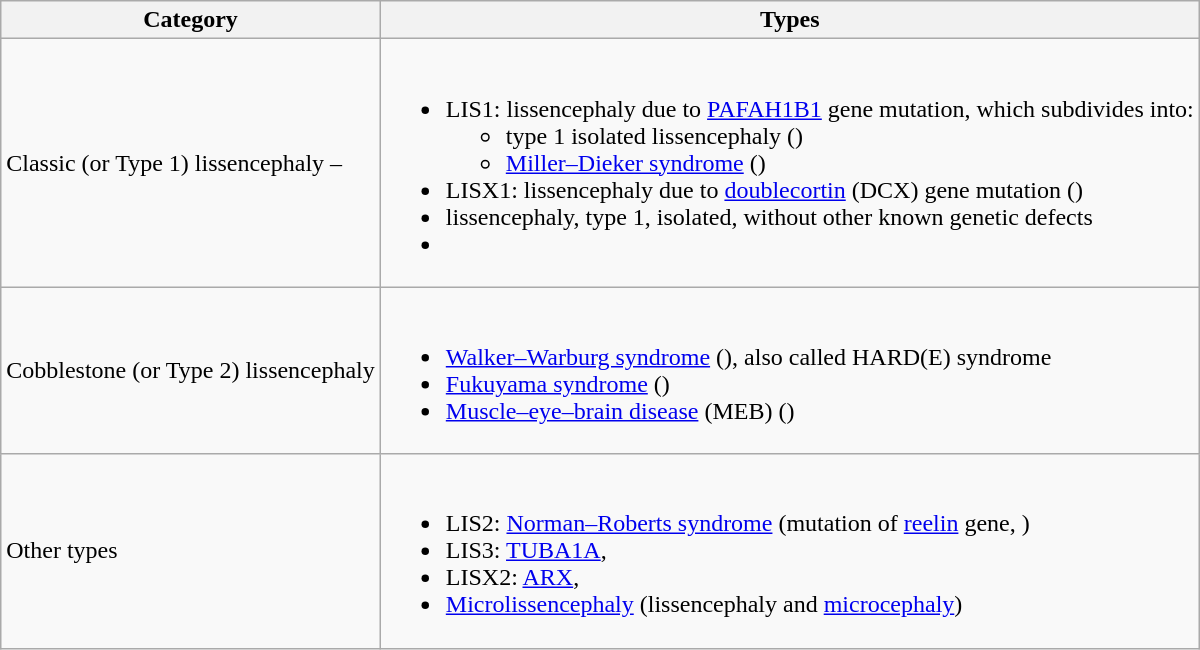<table class="wikitable">
<tr>
<th>Category</th>
<th>Types</th>
</tr>
<tr>
<td>Classic (or Type 1) lissencephaly – </td>
<td><br><ul><li>LIS1: lissencephaly due to <a href='#'>PAFAH1B1</a> gene mutation, which subdivides into:<ul><li>type 1 isolated lissencephaly ()</li><li><a href='#'>Miller–Dieker syndrome</a> ()</li></ul></li><li>LISX1: lissencephaly due to <a href='#'>doublecortin</a> (DCX) gene mutation ()</li><li>lissencephaly, type 1, isolated, without other known genetic defects</li><li></li></ul></td>
</tr>
<tr>
<td>Cobblestone (or Type 2) lissencephaly</td>
<td><br><ul><li><a href='#'>Walker–Warburg syndrome</a> (), also called HARD(E) syndrome</li><li><a href='#'>Fukuyama syndrome</a> ()</li><li><a href='#'>Muscle–eye–brain disease</a> (MEB) ()</li></ul></td>
</tr>
<tr>
<td>Other types</td>
<td><br><ul><li>LIS2: <a href='#'>Norman–Roberts syndrome</a> (mutation of <a href='#'>reelin</a> gene, )</li><li>LIS3: <a href='#'>TUBA1A</a>, </li><li>LISX2: <a href='#'>ARX</a>, </li><li><a href='#'>Microlissencephaly</a> (lissencephaly and <a href='#'>microcephaly</a>)</li></ul></td>
</tr>
</table>
